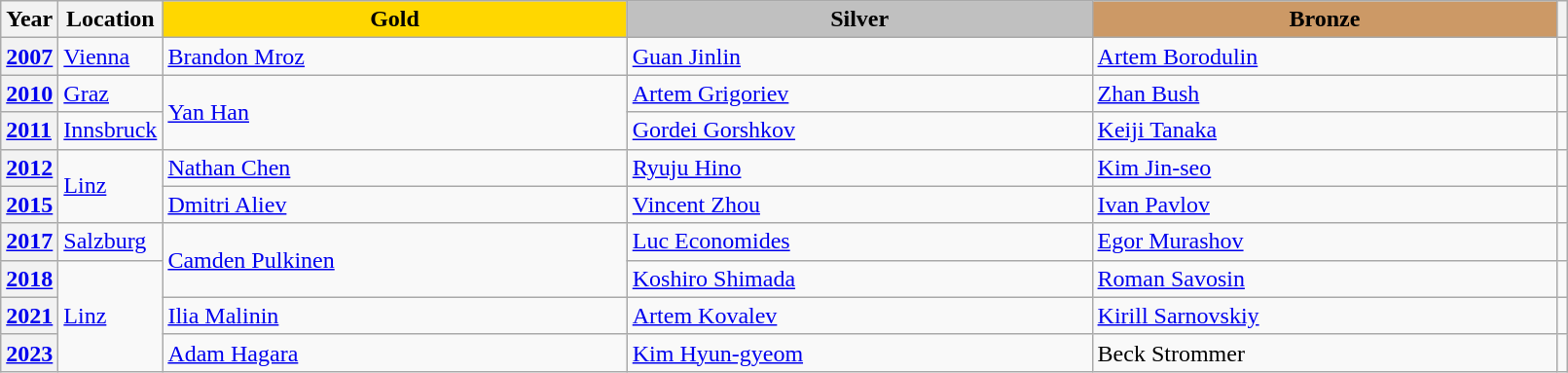<table class="wikitable unsortable" style="text-align:left; width:85%">
<tr>
<th scope="col" style="text-align:center">Year</th>
<th scope="col" style="text-align:center">Location</th>
<td scope="col" style="text-align:center; width:30%; background:gold"><strong>Gold</strong></td>
<td scope="col" style="text-align:center; width:30%; background:silver"><strong>Silver</strong></td>
<td scope="col" style="text-align:center; width:30%; background:#c96"><strong>Bronze</strong></td>
<th scope="col" style="text-align:center"></th>
</tr>
<tr>
<th scope="row" style="text-align:left"><a href='#'>2007</a></th>
<td><a href='#'>Vienna</a></td>
<td> <a href='#'>Brandon Mroz</a></td>
<td> <a href='#'>Guan Jinlin</a></td>
<td> <a href='#'>Artem Borodulin</a></td>
<td></td>
</tr>
<tr>
<th scope="row" style="text-align:left"><a href='#'>2010</a></th>
<td><a href='#'>Graz</a></td>
<td rowspan="2"> <a href='#'>Yan Han</a></td>
<td> <a href='#'>Artem Grigoriev</a></td>
<td> <a href='#'>Zhan Bush</a></td>
<td></td>
</tr>
<tr>
<th scope="row" style="text-align:left"><a href='#'>2011</a></th>
<td><a href='#'>Innsbruck</a></td>
<td> <a href='#'>Gordei Gorshkov</a></td>
<td> <a href='#'>Keiji Tanaka</a></td>
<td></td>
</tr>
<tr>
<th scope="row" style="text-align:left"><a href='#'>2012</a></th>
<td rowspan="2"><a href='#'>Linz</a></td>
<td> <a href='#'>Nathan Chen</a></td>
<td> <a href='#'>Ryuju Hino</a></td>
<td> <a href='#'>Kim Jin-seo</a></td>
<td></td>
</tr>
<tr>
<th scope="row" style="text-align:left"><a href='#'>2015</a></th>
<td> <a href='#'>Dmitri Aliev</a></td>
<td> <a href='#'>Vincent Zhou</a></td>
<td> <a href='#'>Ivan Pavlov</a></td>
<td></td>
</tr>
<tr>
<th scope="row" style="text-align:left"><a href='#'>2017</a></th>
<td><a href='#'>Salzburg</a></td>
<td rowspan="2"> <a href='#'>Camden Pulkinen</a></td>
<td> <a href='#'>Luc Economides</a></td>
<td> <a href='#'>Egor Murashov</a></td>
<td></td>
</tr>
<tr>
<th scope="row" style="text-align:left"><a href='#'>2018</a></th>
<td rowspan="3"><a href='#'>Linz</a></td>
<td> <a href='#'>Koshiro Shimada</a></td>
<td> <a href='#'>Roman Savosin</a></td>
<td></td>
</tr>
<tr>
<th scope="row" style="text-align:left"><a href='#'>2021</a></th>
<td> <a href='#'>Ilia Malinin</a></td>
<td> <a href='#'>Artem Kovalev</a></td>
<td> <a href='#'>Kirill Sarnovskiy</a></td>
<td></td>
</tr>
<tr>
<th scope="row" style="text-align:left"><a href='#'>2023</a></th>
<td> <a href='#'>Adam Hagara</a></td>
<td> <a href='#'>Kim Hyun-gyeom</a></td>
<td> Beck Strommer</td>
<td></td>
</tr>
</table>
